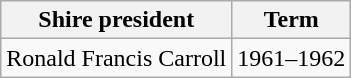<table class="wikitable">
<tr>
<th>Shire president</th>
<th>Term</th>
</tr>
<tr>
<td>Ronald Francis Carroll</td>
<td>1961–1962</td>
</tr>
</table>
